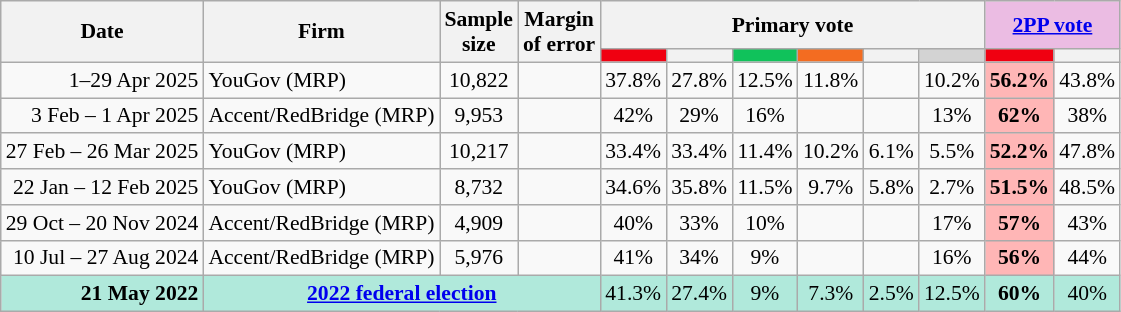<table class="nowrap wikitable tpl-blanktable" style=text-align:center;font-size:90%>
<tr>
<th rowspan=2>Date</th>
<th rowspan=2>Firm</th>
<th rowspan=2>Sample<br>size</th>
<th rowspan=2>Margin<br>of error</th>
<th colspan=6>Primary vote</th>
<th colspan=2 class=unsortable style=background:#ebbce3><a href='#'>2PP vote</a></th>
</tr>
<tr>
<th style="background:#F00011"></th>
<th style=background:></th>
<th style=background:#10C25B></th>
<th style=background:#f36c21></th>
<th style=background:></th>
<th style=background:lightgray></th>
<th style="background:#F00011"></th>
<th style=background:></th>
</tr>
<tr>
<td align=right>1–29 Apr 2025</td>
<td align=left>YouGov (MRP)</td>
<td>10,822</td>
<td></td>
<td>37.8%</td>
<td>27.8%</td>
<td>12.5%</td>
<td>11.8%</td>
<td></td>
<td>10.2%</td>
<th style="background:#FFB6B6">56.2%</th>
<td>43.8%</td>
</tr>
<tr>
<td align=right>3 Feb – 1 Apr 2025</td>
<td align=left>Accent/RedBridge (MRP)</td>
<td>9,953</td>
<td></td>
<td>42%</td>
<td>29%</td>
<td>16%</td>
<td></td>
<td></td>
<td>13%</td>
<th style="background:#FFB6B6">62%</th>
<td>38%</td>
</tr>
<tr>
<td align=right>27 Feb – 26 Mar 2025</td>
<td align=left>YouGov (MRP)</td>
<td>10,217</td>
<td></td>
<td>33.4%</td>
<td>33.4%</td>
<td>11.4%</td>
<td>10.2%</td>
<td>6.1%</td>
<td>5.5%</td>
<th style="background:#FFB6B6">52.2%</th>
<td>47.8%</td>
</tr>
<tr>
<td align=right>22 Jan – 12 Feb 2025</td>
<td align=left>YouGov (MRP)</td>
<td>8,732</td>
<td></td>
<td>34.6%</td>
<td>35.8%</td>
<td>11.5%</td>
<td>9.7%</td>
<td>5.8%</td>
<td>2.7%</td>
<th style="background:#FFB6B6">51.5%</th>
<td>48.5%</td>
</tr>
<tr>
<td align=right>29 Oct – 20 Nov 2024</td>
<td align=left>Accent/RedBridge (MRP)</td>
<td>4,909</td>
<td></td>
<td>40%</td>
<td>33%</td>
<td>10%</td>
<td></td>
<td></td>
<td>17%</td>
<th style="background:#FFB6B6">57%</th>
<td>43%</td>
</tr>
<tr>
<td align=right>10 Jul – 27 Aug 2024</td>
<td align=left>Accent/RedBridge (MRP)</td>
<td>5,976</td>
<td></td>
<td>41%</td>
<td>34%</td>
<td>9%</td>
<td></td>
<td></td>
<td>16%</td>
<th style="background:#FFB6B6">56%</th>
<td>44%</td>
</tr>
<tr style="background:#b0e9db">
<td style="text-align:right" data-sort-value="21-May-2022"><strong>21 May 2022</strong></td>
<td colspan="3" style="text-align:center"><strong><a href='#'>2022 federal election</a></strong></td>
<td>41.3%</td>
<td>27.4%</td>
<td>9%</td>
<td>7.3%</td>
<td>2.5%</td>
<td>12.5%</td>
<td><strong>60%</strong></td>
<td>40%</td>
</tr>
</table>
